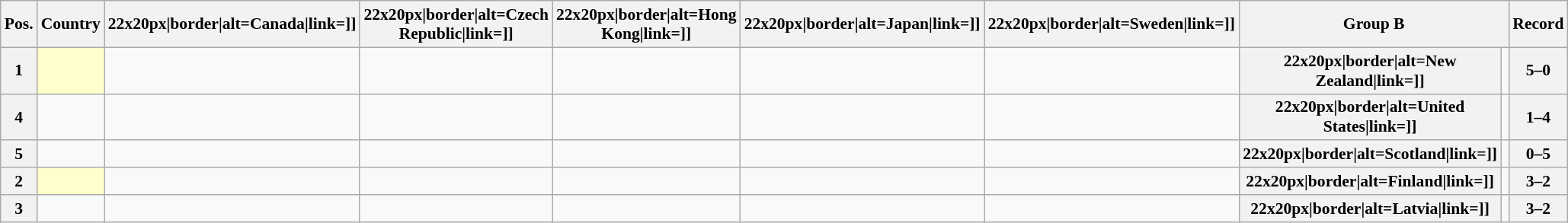<table class="wikitable sortable nowrap" style="text-align:center; font-size:0.9em;">
<tr>
<th>Pos.</th>
<th>Country</th>
<th [[Image:>22x20px|border|alt=Canada|link=]]</th>
<th [[Image:>22x20px|border|alt=Czech Republic|link=]]</th>
<th [[Image:>22x20px|border|alt=Hong Kong|link=]]</th>
<th [[Image:>22x20px|border|alt=Japan|link=]]</th>
<th [[Image:>22x20px|border|alt=Sweden|link=]]</th>
<th colspan=2 width=65>Group B</th>
<th>Record</th>
</tr>
<tr>
<th>1</th>
<td style="text-align:left;background:#ffffcc;"></td>
<td></td>
<td></td>
<td></td>
<td></td>
<td></td>
<th [[Image:>22x20px|border|alt=New Zealand|link=]]</th>
<td></td>
<th>5–0</th>
</tr>
<tr>
<th>4</th>
<td style="text-align:left;"></td>
<td></td>
<td></td>
<td></td>
<td></td>
<td></td>
<th [[Image:>22x20px|border|alt=United States|link=]]</th>
<td></td>
<th>1–4</th>
</tr>
<tr>
<th>5</th>
<td style="text-align:left;"></td>
<td></td>
<td></td>
<td></td>
<td></td>
<td></td>
<th [[Image:>22x20px|border|alt=Scotland|link=]]</th>
<td></td>
<th>0–5</th>
</tr>
<tr>
<th>2</th>
<td style="text-align:left;background:#ffffcc;"></td>
<td></td>
<td></td>
<td></td>
<td></td>
<td></td>
<th [[Image:>22x20px|border|alt=Finland|link=]]</th>
<td></td>
<th>3–2</th>
</tr>
<tr>
<th>3</th>
<td style="text-align:left;"></td>
<td></td>
<td></td>
<td></td>
<td></td>
<td></td>
<th [[Image:>22x20px|border|alt=Latvia|link=]]</th>
<td></td>
<th>3–2</th>
</tr>
</table>
